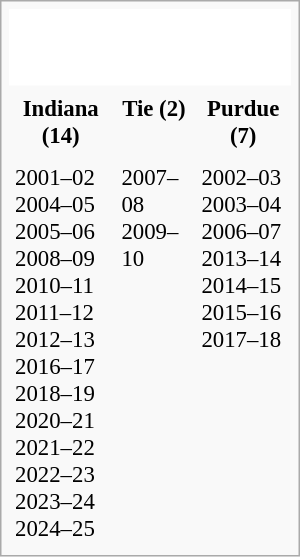<table class="infobox" cellpadding="4" width="200" style="font-size: 95%;">
<tr>
<td class="toccolours" align="center" colspan="3" style="background-color: white;"><br><table style="background-color: white; padding: 0.5em;">
<tr>
<td align=center style="vertical-align: middle; border: 0;"></td>
</tr>
<tr>
<td align=center style="vertical-align: middle; border: 0;"></td>
</tr>
</table>
</td>
</tr>
<tr>
<th>Indiana (14)</th>
<th>Tie (2)</th>
<th>Purdue (7)</th>
</tr>
<tr>
<td valign="top">2001–02<br>2004–05<br>2005–06<br>2008–09<br>2010–11<br>2011–12<br>2012–13<br>2016–17<br>2018–19<br>2020–21<br>2021–22<br>2022–23<br>2023–24<br>2024–25</td>
<td valign="top">2007–08<br>2009–10</td>
<td valign="top">2002–03<br>2003–04<br>2006–07<br>2013–14<br>2014–15<br>2015–16<br>2017–18</td>
</tr>
</table>
